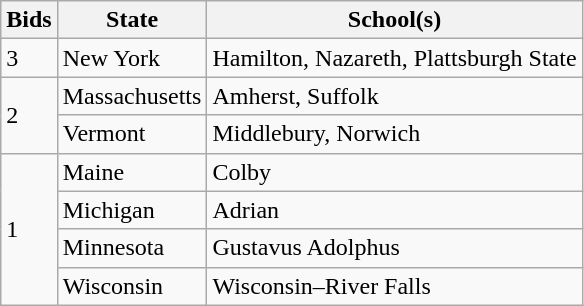<table class="wikitable">
<tr>
<th>Bids</th>
<th>State</th>
<th>School(s)</th>
</tr>
<tr>
<td>3</td>
<td>New York</td>
<td>Hamilton, Nazareth, Plattsburgh State</td>
</tr>
<tr>
<td rowspan="2">2</td>
<td>Massachusetts</td>
<td>Amherst, Suffolk</td>
</tr>
<tr>
<td>Vermont</td>
<td>Middlebury, Norwich</td>
</tr>
<tr>
<td rowspan="4">1</td>
<td>Maine</td>
<td>Colby</td>
</tr>
<tr>
<td>Michigan</td>
<td>Adrian</td>
</tr>
<tr>
<td>Minnesota</td>
<td>Gustavus Adolphus</td>
</tr>
<tr>
<td>Wisconsin</td>
<td>Wisconsin–River Falls</td>
</tr>
</table>
